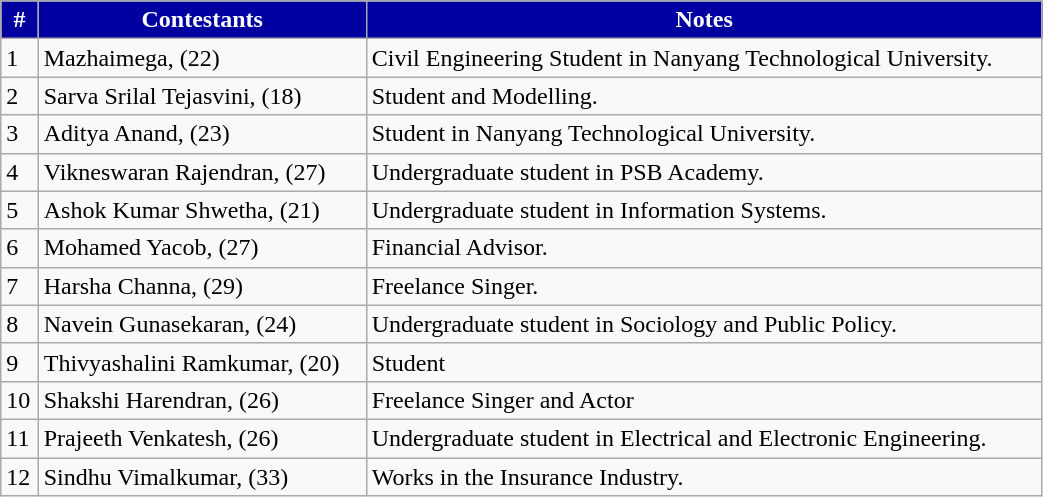<table class="wikitable" width="55%">
<tr>
<th scope="col" style ="background: #0000A0 ;color:White">#</th>
<th scope="col" style ="background: #0000A0 ;color:White">Contestants</th>
<th scope="col" style ="background: #0000A0 ;color:White">Notes</th>
</tr>
<tr>
<td>1</td>
<td>Mazhaimega, (22)</td>
<td>Civil Engineering Student in Nanyang Technological University.</td>
</tr>
<tr>
<td>2</td>
<td>Sarva Srilal Tejasvini, (18)</td>
<td>Student and Modelling.</td>
</tr>
<tr>
<td>3</td>
<td>Aditya Anand, (23)</td>
<td>Student in Nanyang Technological University.</td>
</tr>
<tr>
<td>4</td>
<td>Vikneswaran Rajendran, (27)</td>
<td>Undergraduate student in PSB Academy.</td>
</tr>
<tr>
<td>5</td>
<td>Ashok Kumar Shwetha, (21)</td>
<td>Undergraduate student in Information Systems.</td>
</tr>
<tr>
<td>6</td>
<td>Mohamed Yacob, (27)</td>
<td>Financial Advisor.</td>
</tr>
<tr>
<td>7</td>
<td>Harsha Channa, (29)</td>
<td>Freelance Singer.</td>
</tr>
<tr>
<td>8</td>
<td>Navein Gunasekaran, (24)</td>
<td>Undergraduate student in Sociology and Public Policy.</td>
</tr>
<tr>
<td>9</td>
<td>Thivyashalini Ramkumar, (20)</td>
<td>Student</td>
</tr>
<tr>
<td>10</td>
<td>Shakshi Harendran, (26)</td>
<td>Freelance Singer and Actor</td>
</tr>
<tr>
<td>11</td>
<td>Prajeeth Venkatesh, (26)</td>
<td>Undergraduate student in Electrical and Electronic Engineering.</td>
</tr>
<tr>
<td>12</td>
<td>Sindhu Vimalkumar, (33)</td>
<td>Works in the Insurance Industry.</td>
</tr>
</table>
